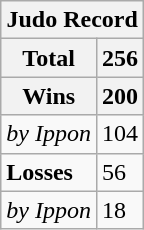<table class="wikitable">
<tr>
<th colspan="2">Judo Record</th>
</tr>
<tr>
<th>Total</th>
<th>256</th>
</tr>
<tr>
<th>Wins</th>
<th>200</th>
</tr>
<tr>
<td><em>by Ippon</em></td>
<td>104</td>
</tr>
<tr>
<td><strong>Losses</strong></td>
<td>56</td>
</tr>
<tr>
<td><em>by Ippon</em></td>
<td>18</td>
</tr>
</table>
